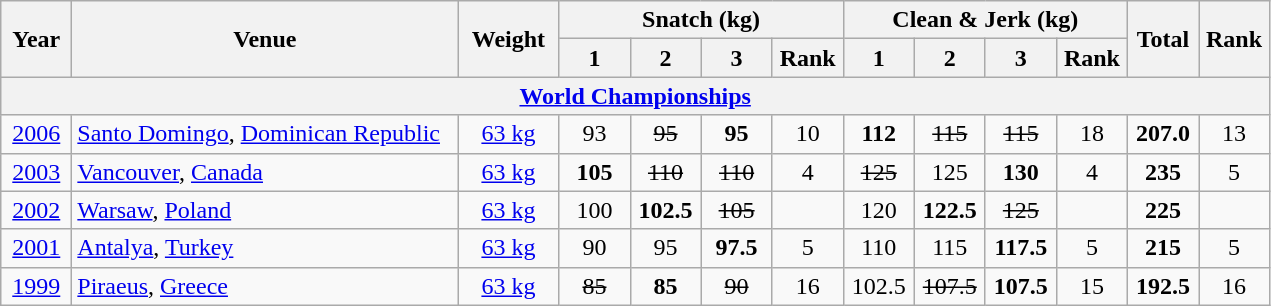<table class = "wikitable" style="text-align:center;">
<tr>
<th rowspan=2 width=40>Year</th>
<th rowspan=2 width=250>Venue</th>
<th rowspan=2 width=60>Weight</th>
<th colspan=4>Snatch (kg)</th>
<th colspan=4>Clean & Jerk (kg)</th>
<th rowspan=2 width=40>Total</th>
<th rowspan=2 width=40>Rank</th>
</tr>
<tr>
<th width=40>1</th>
<th width=40>2</th>
<th width=40>3</th>
<th width=40>Rank</th>
<th width=40>1</th>
<th width=40>2</th>
<th width=40>3</th>
<th width=40>Rank</th>
</tr>
<tr>
<th colspan=13><a href='#'>World Championships</a></th>
</tr>
<tr>
<td><a href='#'>2006</a></td>
<td align=left> <a href='#'>Santo Domingo</a>, <a href='#'>Dominican Republic</a></td>
<td><a href='#'>63 kg</a></td>
<td>93</td>
<td><s> 95</s></td>
<td><strong>95</strong></td>
<td>10</td>
<td><strong>112</strong></td>
<td><s>115</s></td>
<td><s>115</s></td>
<td>18</td>
<td><strong>207.0</strong></td>
<td>13</td>
</tr>
<tr>
<td><a href='#'>2003</a></td>
<td align=left> <a href='#'>Vancouver</a>, <a href='#'>Canada</a></td>
<td><a href='#'>63 kg</a></td>
<td><strong>105</strong></td>
<td><s>110</s></td>
<td><s>110</s></td>
<td>4</td>
<td><s>125</s></td>
<td>125</td>
<td><strong>130</strong></td>
<td>4</td>
<td><strong>235</strong></td>
<td>5</td>
</tr>
<tr>
<td><a href='#'>2002</a></td>
<td align=left> <a href='#'>Warsaw</a>, <a href='#'>Poland</a></td>
<td><a href='#'>63 kg</a></td>
<td>100</td>
<td><strong>102.5</strong></td>
<td><s>105</s></td>
<td></td>
<td>120</td>
<td><strong>122.5</strong></td>
<td><s>125</s></td>
<td></td>
<td><strong>225</strong></td>
<td></td>
</tr>
<tr>
<td><a href='#'>2001</a></td>
<td align=left> <a href='#'>Antalya</a>, <a href='#'>Turkey</a></td>
<td><a href='#'>63 kg</a></td>
<td>90</td>
<td>95</td>
<td><strong>97.5</strong></td>
<td>5</td>
<td>110</td>
<td>115</td>
<td><strong>117.5</strong></td>
<td>5</td>
<td><strong>215</strong></td>
<td>5</td>
</tr>
<tr>
<td><a href='#'>1999</a></td>
<td align=left> <a href='#'>Piraeus</a>, <a href='#'>Greece</a></td>
<td><a href='#'>63 kg</a></td>
<td><s>85</s></td>
<td><strong>85</strong></td>
<td><s>90</s></td>
<td>16</td>
<td>102.5</td>
<td><s>107.5</s></td>
<td><strong>107.5</strong></td>
<td>15</td>
<td><strong>192.5</strong></td>
<td>16</td>
</tr>
</table>
